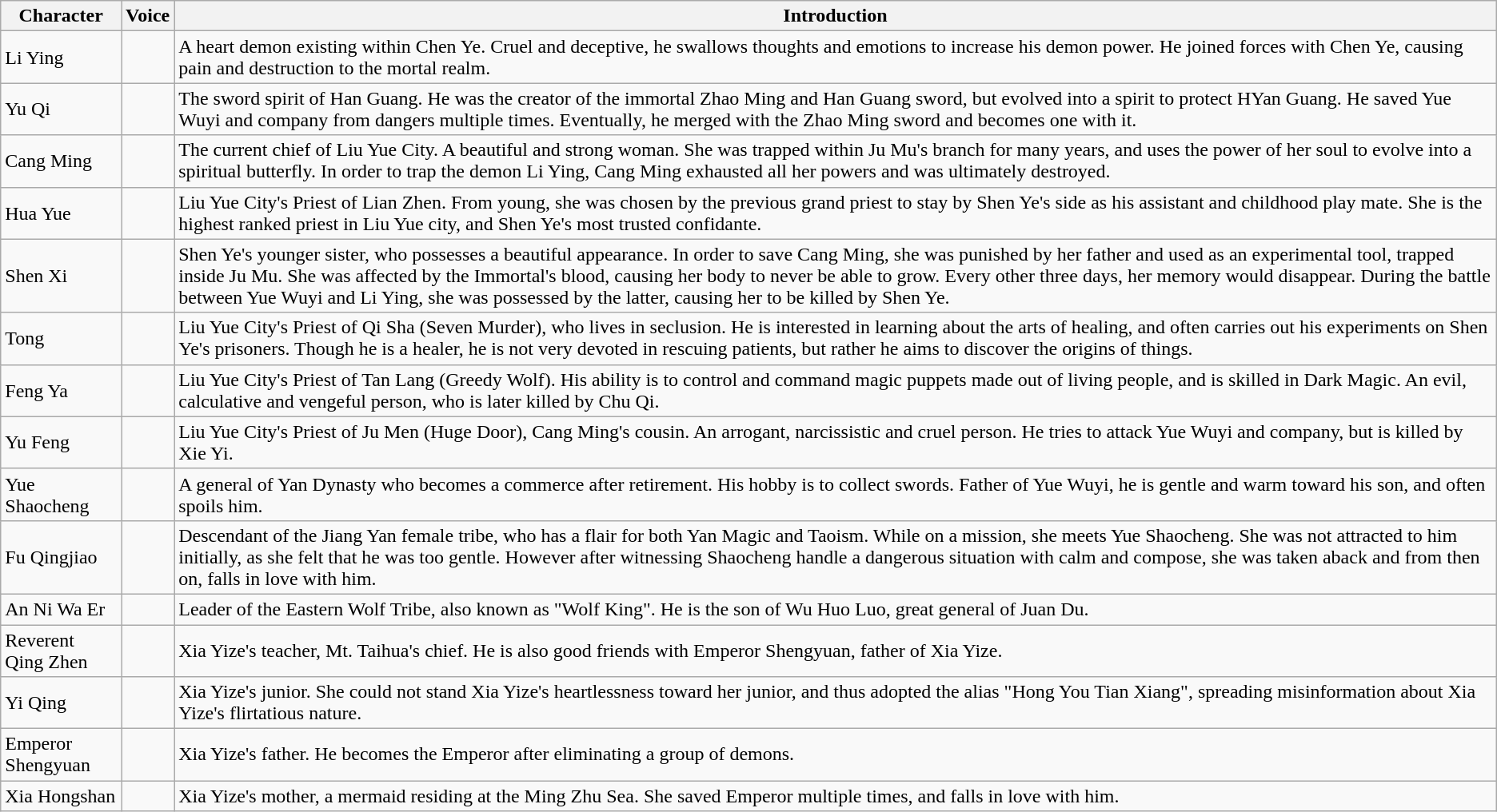<table class="wikitable">
<tr>
<th>Character</th>
<th>Voice</th>
<th>Introduction</th>
</tr>
<tr>
<td>Li Ying</td>
<td></td>
<td>A heart demon existing within Chen Ye. Cruel and deceptive, he swallows thoughts and emotions to increase his demon power. He joined forces with Chen Ye, causing pain and destruction to the mortal realm.</td>
</tr>
<tr>
<td>Yu Qi</td>
<td></td>
<td>The sword spirit of Han Guang. He was the creator of the immortal Zhao Ming and Han Guang sword, but evolved into a spirit to protect HYan Guang. He saved Yue Wuyi and company from dangers multiple times. Eventually, he merged with the Zhao Ming sword and becomes one with it.</td>
</tr>
<tr>
<td>Cang Ming</td>
<td></td>
<td>The current chief of Liu Yue City. A beautiful and strong woman. She was trapped within Ju Mu's branch for many years, and uses the power of her soul to evolve into a spiritual butterfly. In order to trap the demon Li Ying, Cang Ming exhausted all her powers and was ultimately destroyed.</td>
</tr>
<tr>
<td>Hua Yue</td>
<td></td>
<td>Liu Yue City's Priest of Lian Zhen. From young, she was chosen by the previous grand priest to stay by Shen Ye's side as his assistant and childhood play mate. She is the highest ranked priest in Liu Yue city, and Shen Ye's most trusted confidante.</td>
</tr>
<tr>
<td>Shen Xi</td>
<td></td>
<td>Shen Ye's younger sister, who possesses a beautiful appearance. In order to save Cang Ming, she was punished by her father and used as an experimental tool, trapped inside Ju Mu. She was affected by the Immortal's blood, causing her body to never be able to grow. Every other three days, her memory would disappear. During the battle between Yue Wuyi and Li Ying, she was possessed by the latter, causing her to be killed by Shen Ye.</td>
</tr>
<tr>
<td>Tong</td>
<td></td>
<td>Liu Yue City's Priest of Qi Sha (Seven Murder), who lives in seclusion. He is interested in learning about the arts of healing, and often carries out his experiments on Shen Ye's prisoners. Though he is a healer, he is not very devoted in rescuing patients, but rather he aims to discover the origins of things.</td>
</tr>
<tr>
<td>Feng Ya</td>
<td></td>
<td>Liu Yue City's Priest of Tan Lang (Greedy Wolf). His ability is to control and command magic puppets made out of living people, and is skilled in Dark Magic. An evil, calculative and vengeful person, who is later killed by Chu Qi.</td>
</tr>
<tr>
<td>Yu Feng</td>
<td></td>
<td>Liu Yue City's Priest of Ju Men (Huge Door), Cang Ming's cousin. An arrogant, narcissistic and cruel person. He tries to attack Yue Wuyi and company, but is killed by Xie Yi.</td>
</tr>
<tr>
<td>Yue Shaocheng</td>
<td></td>
<td>A general of Yan Dynasty who becomes a commerce after retirement. His hobby is to collect swords. Father of Yue Wuyi, he is gentle and warm toward his son, and often spoils him.</td>
</tr>
<tr>
<td>Fu Qingjiao</td>
<td></td>
<td>Descendant of the Jiang Yan female tribe, who has a flair for both Yan Magic and Taoism. While on a mission, she meets Yue Shaocheng. She was not attracted to him initially, as she felt that he was too gentle. However after witnessing Shaocheng handle a dangerous situation with calm and compose, she was taken aback and from then on, falls in love with him.</td>
</tr>
<tr>
<td>An Ni Wa Er</td>
<td></td>
<td>Leader of the Eastern Wolf Tribe, also known as "Wolf King". He is the son of Wu Huo Luo, great general of Juan Du.</td>
</tr>
<tr>
<td>Reverent Qing Zhen</td>
<td></td>
<td>Xia Yize's teacher, Mt. Taihua's chief. He is also good friends with Emperor Shengyuan, father of Xia Yize.</td>
</tr>
<tr>
<td>Yi Qing</td>
<td></td>
<td>Xia Yize's junior. She could not stand Xia Yize's heartlessness toward her junior, and thus adopted the alias "Hong You Tian Xiang", spreading misinformation about Xia Yize's flirtatious nature.</td>
</tr>
<tr>
<td>Emperor Shengyuan</td>
<td></td>
<td>Xia Yize's father. He becomes the Emperor after eliminating a group of demons.</td>
</tr>
<tr>
<td>Xia Hongshan</td>
<td></td>
<td>Xia Yize's mother, a mermaid residing at the Ming Zhu Sea. She saved Emperor multiple times, and falls in love with him.</td>
</tr>
</table>
